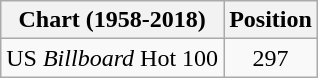<table class="wikitable plainrowheaders">
<tr>
<th>Chart (1958-2018)</th>
<th>Position</th>
</tr>
<tr>
<td>US <em>Billboard</em> Hot 100</td>
<td style="text-align:center;">297</td>
</tr>
</table>
